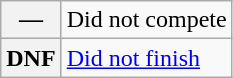<table class="wikitable">
<tr>
<th scope="row">—</th>
<td>Did not compete</td>
</tr>
<tr>
<th scope="row">DNF</th>
<td><a href='#'>Did not finish</a></td>
</tr>
</table>
